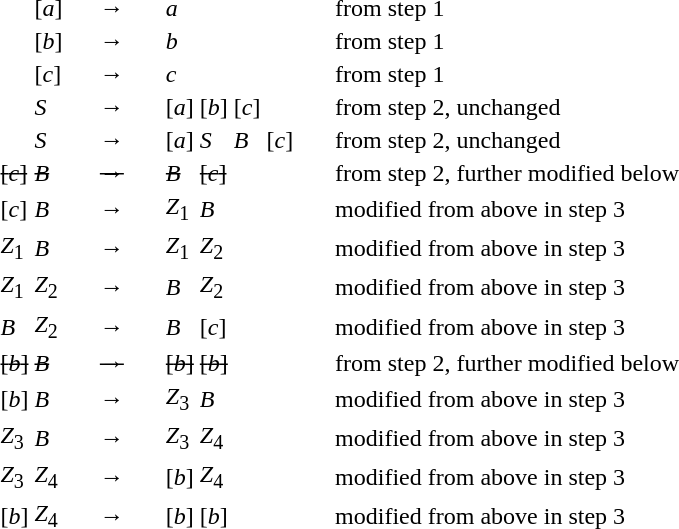<table>
<tr>
<td></td>
<td>[<em>a</em>]</td>
<td>→</td>
<td><em>a</em></td>
<td></td>
<td></td>
<td></td>
<td>from step 1</td>
</tr>
<tr>
<td></td>
<td>[<em>b</em>]</td>
<td>→</td>
<td><em>b</em></td>
<td></td>
<td></td>
<td></td>
<td>from step 1</td>
</tr>
<tr>
<td></td>
<td>[<em>c</em>]</td>
<td>→</td>
<td><em>c</em></td>
<td></td>
<td></td>
<td></td>
<td>from step 1</td>
</tr>
<tr>
<td></td>
<td><em>S</em></td>
<td>→</td>
<td>[<em>a</em>]</td>
<td>[<em>b</em>]</td>
<td>[<em>c</em>]</td>
<td></td>
<td>from step 2, unchanged</td>
</tr>
<tr>
<td></td>
<td><em>S</em></td>
<td>→</td>
<td>[<em>a</em>]</td>
<td><em>S</em></td>
<td><em>B</em></td>
<td>[<em>c</em>]      </td>
<td>from step 2, unchanged</td>
</tr>
<tr>
<td><s>[<em>c</em>]</s></td>
<td><s><em>B</em></s></td>
<td><s>→</s></td>
<td><s><em>B</em></s></td>
<td><s>[<em>c</em>]</s></td>
<td></td>
<td></td>
<td>from step 2, further modified below</td>
</tr>
<tr>
<td>[<em>c</em>]</td>
<td><em>B</em></td>
<td>→</td>
<td><em>Z</em><sub>1</sub></td>
<td><em>B</em></td>
<td></td>
<td></td>
<td>modified from above in step 3</td>
</tr>
<tr>
<td><em>Z</em><sub>1</sub></td>
<td><em>B</em></td>
<td>→</td>
<td><em>Z</em><sub>1</sub></td>
<td><em>Z</em><sub>2</sub></td>
<td></td>
<td></td>
<td>modified from above in step 3</td>
</tr>
<tr>
<td><em>Z</em><sub>1</sub></td>
<td><em>Z</em><sub>2</sub>      </td>
<td>→      </td>
<td><em>B</em></td>
<td><em>Z</em><sub>2</sub></td>
<td></td>
<td></td>
<td>modified from above in step 3</td>
</tr>
<tr>
<td><em>B</em></td>
<td><em>Z</em><sub>2</sub></td>
<td>→</td>
<td><em>B</em></td>
<td>[<em>c</em>]</td>
<td></td>
<td></td>
<td>modified from above in step 3</td>
</tr>
<tr>
<td><s>[<em>b</em>]</s></td>
<td><s><em>B</em></s></td>
<td><s>→</s></td>
<td><s>[<em>b</em>]</s></td>
<td><s>[<em>b</em>]</s></td>
<td></td>
<td></td>
<td>from step 2, further modified below</td>
</tr>
<tr>
<td>[<em>b</em>]</td>
<td><em>B</em></td>
<td>→</td>
<td><em>Z</em><sub>3</sub></td>
<td><em>B</em></td>
<td></td>
<td></td>
<td>modified from above in step 3</td>
</tr>
<tr>
<td><em>Z</em><sub>3</sub></td>
<td><em>B</em></td>
<td>→</td>
<td><em>Z</em><sub>3</sub></td>
<td><em>Z</em><sub>4</sub></td>
<td></td>
<td></td>
<td>modified from above in step 3</td>
</tr>
<tr>
<td><em>Z</em><sub>3</sub></td>
<td><em>Z</em><sub>4</sub></td>
<td>→</td>
<td>[<em>b</em>]</td>
<td><em>Z</em><sub>4</sub></td>
<td></td>
<td></td>
<td>modified from above in step 3</td>
</tr>
<tr>
<td>[<em>b</em>]</td>
<td><em>Z</em><sub>4</sub></td>
<td>→</td>
<td>[<em>b</em>]</td>
<td>[<em>b</em>]</td>
<td></td>
<td></td>
<td>modified from above in step 3</td>
</tr>
</table>
